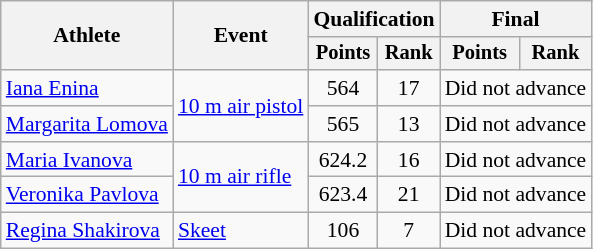<table class="wikitable" style="text-align:center; font-size:90%">
<tr>
<th rowspan=2>Athlete</th>
<th rowspan=2>Event</th>
<th colspan=2>Qualification</th>
<th colspan=2>Final</th>
</tr>
<tr style="font-size:95%">
<th>Points</th>
<th>Rank</th>
<th>Points</th>
<th>Rank</th>
</tr>
<tr>
<td align=left><a href='#'>Iana Enina</a></td>
<td rowspan=2 align=left><a href='#'>10 m air pistol</a></td>
<td>564</td>
<td>17</td>
<td colspan=2>Did not advance</td>
</tr>
<tr>
<td align=left><a href='#'>Margarita Lomova</a></td>
<td>565</td>
<td>13</td>
<td colspan=2>Did not advance</td>
</tr>
<tr>
<td align=left><a href='#'>Maria Ivanova</a></td>
<td rowspan=2 align=left><a href='#'>10 m air rifle</a></td>
<td>624.2</td>
<td>16</td>
<td colspan=2>Did not advance</td>
</tr>
<tr>
<td align=left><a href='#'>Veronika Pavlova</a></td>
<td>623.4</td>
<td>21</td>
<td colspan=2>Did not advance</td>
</tr>
<tr>
<td align=left><a href='#'>Regina Shakirova</a></td>
<td align=left><a href='#'>Skeet</a></td>
<td>106</td>
<td>7</td>
<td colspan=2>Did not advance</td>
</tr>
</table>
